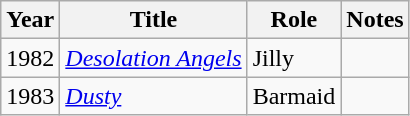<table class=wikitable>
<tr>
<th>Year</th>
<th>Title</th>
<th>Role</th>
<th>Notes</th>
</tr>
<tr>
<td>1982</td>
<td><em><a href='#'>Desolation Angels</a></em></td>
<td>Jilly</td>
<td></td>
</tr>
<tr>
<td>1983</td>
<td><em><a href='#'>Dusty</a></em></td>
<td>Barmaid</td>
<td></td>
</tr>
</table>
